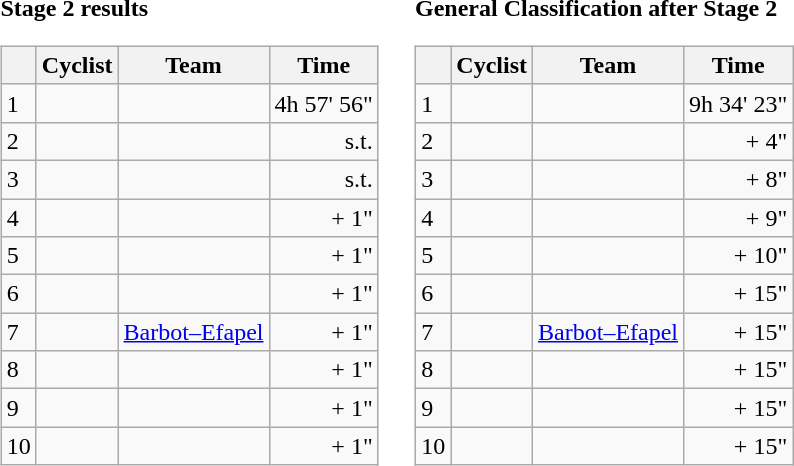<table>
<tr>
<td><strong>Stage 2 results</strong><br><table class="wikitable">
<tr>
<th></th>
<th>Cyclist</th>
<th>Team</th>
<th>Time</th>
</tr>
<tr>
<td>1</td>
<td></td>
<td></td>
<td align="right">4h 57' 56"</td>
</tr>
<tr>
<td>2</td>
<td></td>
<td></td>
<td align="right">s.t.</td>
</tr>
<tr>
<td>3</td>
<td></td>
<td></td>
<td align="right">s.t.</td>
</tr>
<tr>
<td>4</td>
<td></td>
<td></td>
<td align="right">+ 1"</td>
</tr>
<tr>
<td>5</td>
<td></td>
<td></td>
<td align="right">+ 1"</td>
</tr>
<tr>
<td>6</td>
<td> </td>
<td></td>
<td align="right">+ 1"</td>
</tr>
<tr>
<td>7</td>
<td></td>
<td><a href='#'>Barbot–Efapel</a></td>
<td align="right">+ 1"</td>
</tr>
<tr>
<td>8</td>
<td></td>
<td></td>
<td align="right">+ 1"</td>
</tr>
<tr>
<td>9</td>
<td> </td>
<td></td>
<td align="right">+ 1"</td>
</tr>
<tr>
<td>10</td>
<td></td>
<td></td>
<td align="right">+ 1"</td>
</tr>
</table>
</td>
<td></td>
<td><strong>General Classification after Stage 2</strong><br><table class="wikitable">
<tr>
<th></th>
<th>Cyclist</th>
<th>Team</th>
<th>Time</th>
</tr>
<tr>
<td>1</td>
<td>  </td>
<td></td>
<td align="right">9h 34' 23"</td>
</tr>
<tr>
<td>2</td>
<td></td>
<td></td>
<td align="right">+ 4"</td>
</tr>
<tr>
<td>3</td>
<td></td>
<td></td>
<td align="right">+ 8"</td>
</tr>
<tr>
<td>4</td>
<td></td>
<td></td>
<td align="right">+ 9"</td>
</tr>
<tr>
<td>5</td>
<td></td>
<td></td>
<td align="right">+ 10"</td>
</tr>
<tr>
<td>6</td>
<td></td>
<td></td>
<td align="right">+ 15"</td>
</tr>
<tr>
<td>7</td>
<td></td>
<td><a href='#'>Barbot–Efapel</a></td>
<td align="right">+ 15"</td>
</tr>
<tr>
<td>8</td>
<td></td>
<td></td>
<td align="right">+ 15"</td>
</tr>
<tr>
<td>9</td>
<td></td>
<td></td>
<td align="right">+ 15"</td>
</tr>
<tr>
<td>10</td>
<td></td>
<td></td>
<td align="right">+ 15"</td>
</tr>
</table>
</td>
</tr>
</table>
